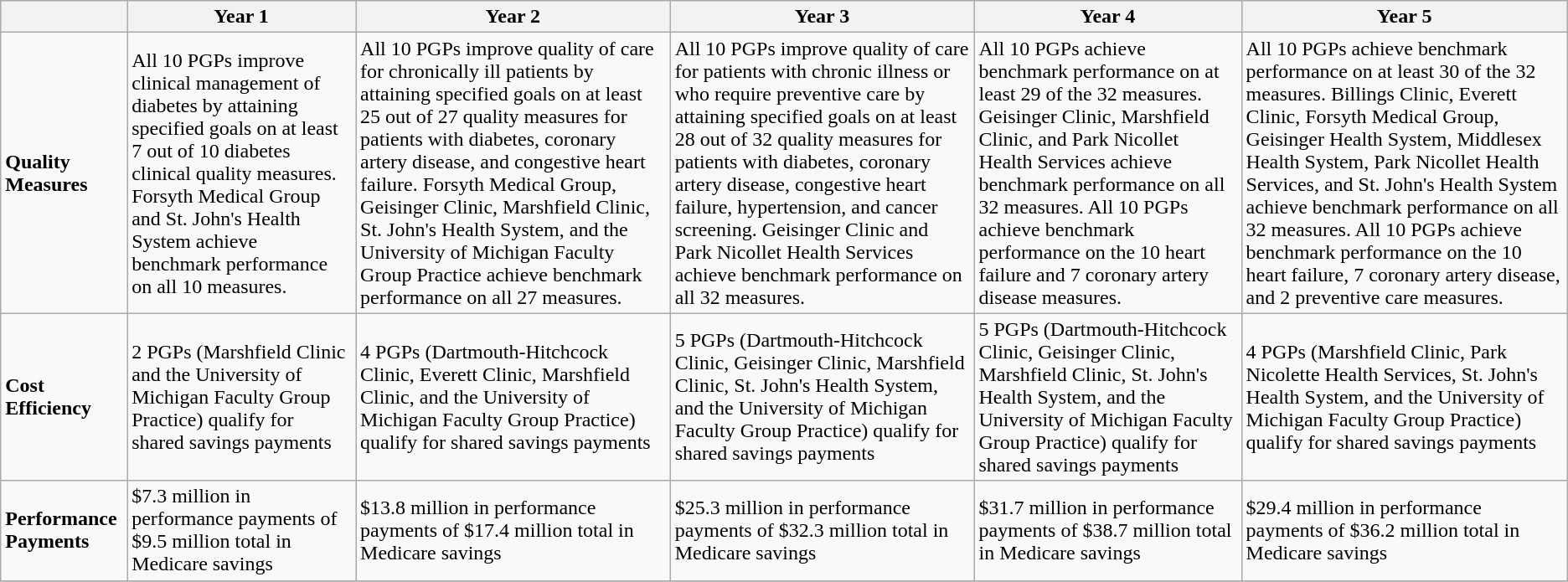<table class="wikitable">
<tr>
<th></th>
<th>Year 1</th>
<th>Year 2</th>
<th>Year 3</th>
<th>Year 4</th>
<th>Year 5</th>
</tr>
<tr>
<td><strong>Quality Measures</strong></td>
<td>All 10 PGPs improve clinical management of diabetes by attaining specified goals on at least 7 out of 10 diabetes clinical quality measures. Forsyth Medical Group and St. John's Health System achieve benchmark performance on all 10 measures.</td>
<td>All 10 PGPs improve quality of care for chronically ill patients by attaining specified goals on at least 25 out of 27 quality measures for patients with diabetes, coronary artery disease, and congestive heart failure. Forsyth Medical Group, Geisinger Clinic, Marshfield Clinic, St. John's Health System, and the University of Michigan Faculty Group Practice achieve benchmark performance on all 27 measures.</td>
<td>All 10 PGPs improve quality of care for patients with chronic illness or who require preventive care by attaining specified goals on at least 28 out of 32 quality measures for patients with diabetes, coronary artery disease, congestive heart failure, hypertension, and cancer screening. Geisinger Clinic and Park Nicollet Health Services achieve benchmark performance on all 32 measures.</td>
<td>All 10 PGPs achieve benchmark performance on at least 29 of the 32 measures. Geisinger Clinic, Marshfield Clinic, and Park Nicollet Health Services achieve benchmark performance on all 32 measures. All 10 PGPs achieve benchmark performance on the 10 heart failure and 7 coronary artery disease measures.</td>
<td>All 10 PGPs achieve benchmark performance on at least 30 of the 32 measures. Billings Clinic, Everett Clinic, Forsyth Medical Group, Geisinger Health System, Middlesex Health System, Park Nicollet Health Services, and St. John's Health System achieve benchmark performance on all 32 measures. All 10 PGPs achieve benchmark performance on the 10 heart failure, 7 coronary artery disease, and 2 preventive care measures.</td>
</tr>
<tr>
<td><strong>Cost Efficiency</strong></td>
<td>2 PGPs (Marshfield Clinic and the University of Michigan Faculty Group Practice) qualify for shared savings payments</td>
<td>4 PGPs (Dartmouth-Hitchcock Clinic, Everett Clinic, Marshfield Clinic, and the University of Michigan Faculty Group Practice) qualify for shared savings payments</td>
<td>5 PGPs (Dartmouth-Hitchcock Clinic, Geisinger Clinic, Marshfield Clinic, St. John's Health System, and the University of Michigan Faculty Group Practice) qualify for shared savings payments</td>
<td>5 PGPs (Dartmouth-Hitchcock Clinic, Geisinger Clinic, Marshfield Clinic, St. John's Health System, and the University of Michigan Faculty Group Practice) qualify for shared savings payments</td>
<td>4 PGPs (Marshfield Clinic, Park Nicolette Health Services, St. John's Health System, and the University of Michigan Faculty Group Practice) qualify for shared savings payments</td>
</tr>
<tr>
<td><strong>Performance Payments</strong></td>
<td>$7.3 million in performance payments of $9.5 million total in Medicare savings</td>
<td>$13.8 million in performance payments of $17.4 million total in Medicare savings</td>
<td>$25.3 million in performance payments of $32.3 million total in Medicare savings</td>
<td>$31.7 million in performance payments of $38.7 million total in Medicare savings</td>
<td>$29.4 million in performance payments of $36.2 million total in Medicare savings</td>
</tr>
<tr>
</tr>
</table>
